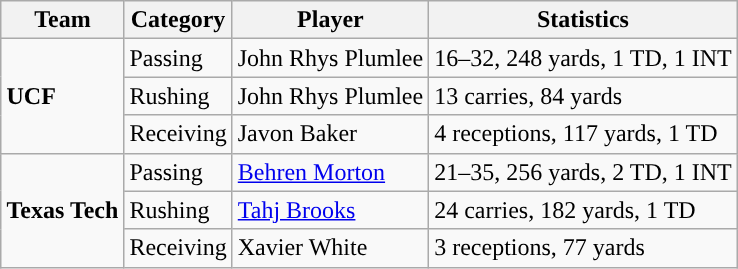<table class="wikitable" style="float: right;">
<tr>
<th>Team</th>
<th>Category</th>
<th>Player</th>
<th>Statistics</th>
</tr>
<tr>
<td rowspan=3><strong>UCF</strong></td>
<td>Passing</td>
<td>John Rhys Plumlee</td>
<td>16–32, 248 yards, 1 TD, 1 INT</td>
</tr>
<tr>
<td>Rushing</td>
<td>John Rhys Plumlee</td>
<td>13 carries, 84 yards</td>
</tr>
<tr>
<td>Receiving</td>
<td>Javon Baker</td>
<td>4 receptions, 117 yards, 1 TD</td>
</tr>
<tr>
<td rowspan=3><strong>Texas Tech</strong></td>
<td>Passing</td>
<td><a href='#'>Behren Morton</a></td>
<td>21–35, 256 yards, 2 TD, 1 INT</td>
</tr>
<tr>
<td>Rushing</td>
<td><a href='#'>Tahj Brooks</a></td>
<td>24 carries, 182 yards, 1 TD</td>
</tr>
<tr>
<td>Receiving</td>
<td>Xavier White</td>
<td>3 receptions, 77 yards</td>
</tr>
</table>
